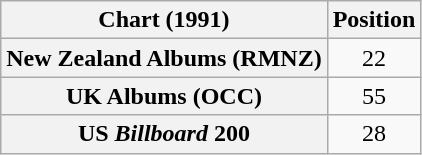<table class="wikitable plainrowheaders" style="text-align:center;">
<tr>
<th>Chart (1991)</th>
<th>Position</th>
</tr>
<tr>
<th scope="row">New Zealand Albums (RMNZ)</th>
<td>22</td>
</tr>
<tr>
<th scope="row">UK Albums (OCC)</th>
<td>55</td>
</tr>
<tr>
<th scope="row">US <em>Billboard</em> 200</th>
<td>28</td>
</tr>
</table>
